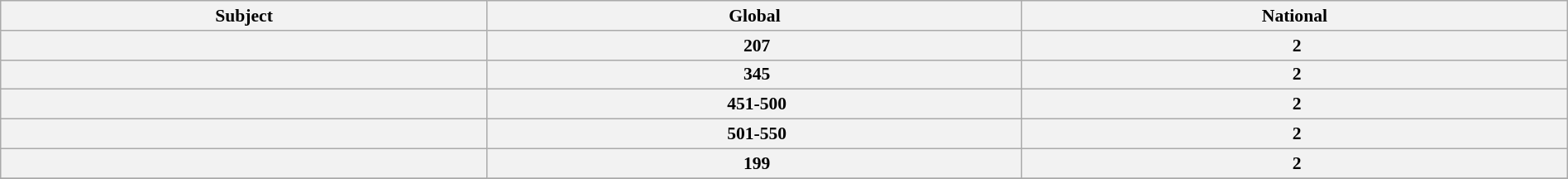<table class="wikitable sortable" style="width: 100%; font-size: 90%">
<tr>
<th>Subject</th>
<th>Global</th>
<th>National</th>
</tr>
<tr>
<th></th>
<th data-sort-value="207"> 207</th>
<th data-sort-value="2"> 2</th>
</tr>
<tr>
<th></th>
<th data-sort-value="345"> 345</th>
<th data-sort-value="2"> 2</th>
</tr>
<tr>
<th></th>
<th data-sort-value="451-500"> 451-500</th>
<th data-sort-value="3"> 2</th>
</tr>
<tr>
<th></th>
<th data-sort-value="501-550"> 501-550</th>
<th data-sort-value="2"> 2</th>
</tr>
<tr>
<th></th>
<th data-sort-value="199"> 199</th>
<th data-sort-value="2"> 2</th>
</tr>
<tr>
</tr>
</table>
